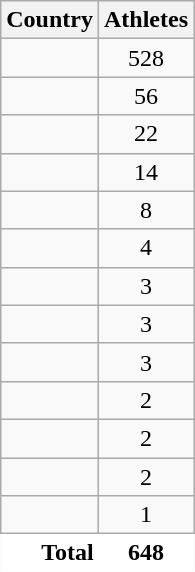<table class="wikitable collapsible collapsed sortable" style="border:0;">
<tr>
<th>Country</th>
<th>Athletes</th>
</tr>
<tr>
<td></td>
<td align=center>528</td>
</tr>
<tr>
<td></td>
<td align=center>56</td>
</tr>
<tr>
<td></td>
<td align=center>22</td>
</tr>
<tr>
<td></td>
<td align=center>14</td>
</tr>
<tr>
<td></td>
<td align=center>8</td>
</tr>
<tr>
<td></td>
<td align=center>4</td>
</tr>
<tr>
<td></td>
<td align=center>3</td>
</tr>
<tr>
<td></td>
<td align=center>3</td>
</tr>
<tr>
<td></td>
<td align=center>3</td>
</tr>
<tr>
<td></td>
<td align=center>2</td>
</tr>
<tr>
<td></td>
<td align=center>2</td>
</tr>
<tr>
<td></td>
<td align=center>2</td>
</tr>
<tr>
<td></td>
<td align=center>1</td>
</tr>
<tr class="sortbottom">
<td style="text-align:right; border:0px; background:#fff;"><strong>Total</strong></td>
<td style="text-align:center; border:0px; background:#fff;"><strong>648</strong></td>
</tr>
<tr>
</tr>
</table>
